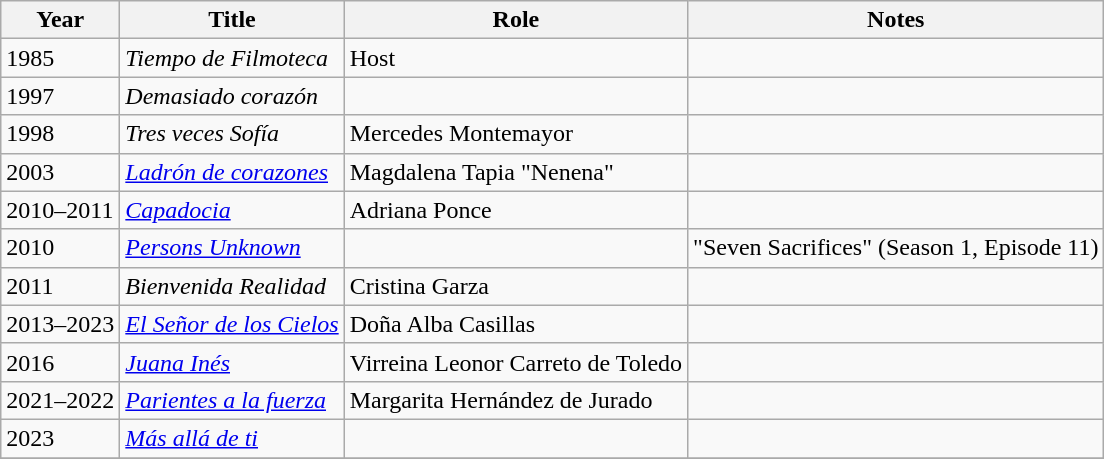<table class="wikitable sortable">
<tr>
<th>Year</th>
<th>Title</th>
<th>Role</th>
<th>Notes</th>
</tr>
<tr>
<td>1985</td>
<td><em>Tiempo de Filmoteca</em></td>
<td>Host</td>
<td></td>
</tr>
<tr>
<td>1997</td>
<td><em>Demasiado corazón</em></td>
<td></td>
<td></td>
</tr>
<tr>
<td>1998</td>
<td><em>Tres veces Sofía</em></td>
<td>Mercedes Montemayor</td>
<td></td>
</tr>
<tr>
<td>2003</td>
<td><em><a href='#'>Ladrón de corazones</a></em></td>
<td>Magdalena Tapia "Nenena"</td>
<td></td>
</tr>
<tr>
<td>2010–2011</td>
<td><em><a href='#'>Capadocia</a></em></td>
<td>Adriana Ponce</td>
<td></td>
</tr>
<tr>
<td>2010</td>
<td><em><a href='#'>Persons Unknown</a></em></td>
<td></td>
<td>"Seven Sacrifices" (Season 1, Episode 11)</td>
</tr>
<tr>
<td>2011</td>
<td><em>Bienvenida Realidad</em></td>
<td>Cristina Garza</td>
<td></td>
</tr>
<tr>
<td>2013–2023</td>
<td><em><a href='#'>El Señor de los Cielos</a></em></td>
<td>Doña Alba Casillas</td>
<td></td>
</tr>
<tr>
<td>2016</td>
<td><em><a href='#'>Juana Inés</a></em></td>
<td>Virreina Leonor Carreto de Toledo</td>
<td></td>
</tr>
<tr>
<td>2021–2022</td>
<td><em><a href='#'>Parientes a la fuerza</a></em></td>
<td>Margarita Hernández de Jurado</td>
<td></td>
</tr>
<tr>
<td>2023</td>
<td><em><a href='#'>Más allá de ti</a></em></td>
<td></td>
<td></td>
</tr>
<tr>
</tr>
</table>
